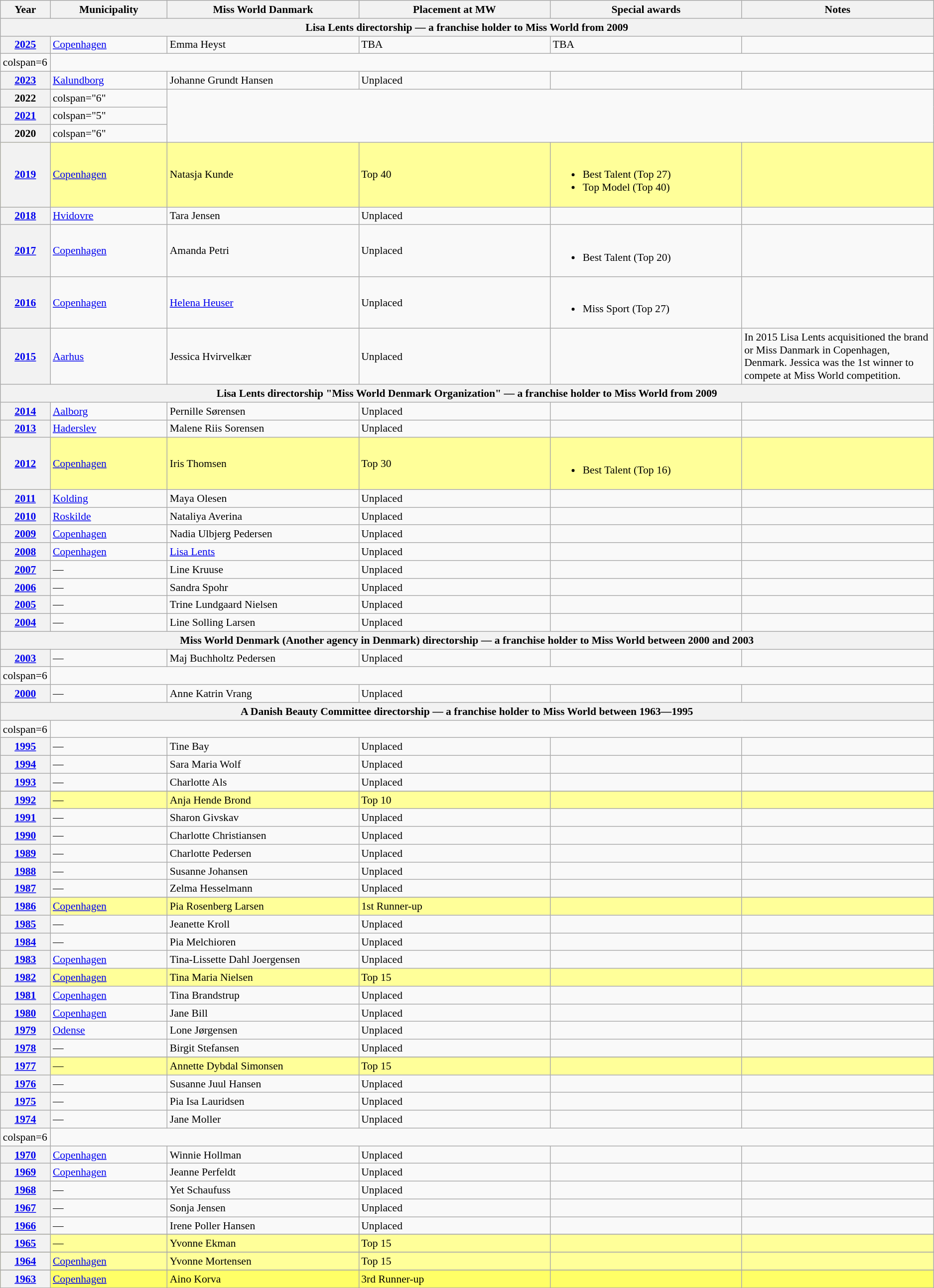<table class="wikitable " style="font-size: 90%;">
<tr>
<th width="60">Year</th>
<th width="150">Municipality</th>
<th width="250">Miss World Danmark</th>
<th width="250">Placement at MW</th>
<th width="250">Special awards</th>
<th width="250">Notes</th>
</tr>
<tr>
<th colspan="6">Lisa Lents directorship — a franchise holder to Miss World from 2009</th>
</tr>
<tr>
<th><a href='#'>2025</a></th>
<td><a href='#'>Copenhagen</a></td>
<td>Emma Heyst</td>
<td>TBA</td>
<td>TBA</td>
<td></td>
</tr>
<tr>
<td>colspan=6 </td>
</tr>
<tr>
<th><a href='#'>2023</a></th>
<td><a href='#'>Kalundborg</a></td>
<td>Johanne Grundt Hansen</td>
<td>Unplaced</td>
<td></td>
<td></td>
</tr>
<tr>
<th>2022</th>
<td>colspan="6" </td>
</tr>
<tr>
<th><a href='#'>2021</a></th>
<td>colspan="5" </td>
</tr>
<tr>
<th>2020</th>
<td>colspan="6" </td>
</tr>
<tr style="background-color:#FFFF99;">
<th><a href='#'>2019</a></th>
<td><a href='#'>Copenhagen</a></td>
<td>Natasja Kunde</td>
<td>Top 40</td>
<td align="left"><br><ul><li>Best Talent (Top 27)</li><li>Top Model (Top 40)</li></ul></td>
<td></td>
</tr>
<tr>
<th><a href='#'>2018</a></th>
<td><a href='#'>Hvidovre</a></td>
<td>Tara Jensen</td>
<td>Unplaced</td>
<td></td>
<td></td>
</tr>
<tr>
<th><a href='#'>2017</a></th>
<td><a href='#'>Copenhagen</a></td>
<td>Amanda Petri</td>
<td>Unplaced</td>
<td align="left"><br><ul><li>Best Talent (Top 20)</li></ul></td>
<td></td>
</tr>
<tr>
<th><a href='#'>2016</a></th>
<td><a href='#'>Copenhagen</a></td>
<td><a href='#'>Helena Heuser</a></td>
<td>Unplaced</td>
<td align="left"><br><ul><li>Miss Sport (Top 27)</li></ul></td>
<td></td>
</tr>
<tr>
<th><a href='#'>2015</a></th>
<td><a href='#'>Aarhus</a></td>
<td>Jessica Hvirvelkær</td>
<td>Unplaced</td>
<td></td>
<td>In 2015 Lisa Lents acquisitioned the brand or Miss Danmark in Copenhagen, Denmark. Jessica was the 1st winner to compete at Miss World competition.</td>
</tr>
<tr>
<th colspan="6">Lisa Lents directorship "Miss World Denmark Organization" — a franchise holder to Miss World from 2009</th>
</tr>
<tr>
<th><a href='#'>2014</a></th>
<td><a href='#'>Aalborg</a></td>
<td>Pernille Sørensen</td>
<td>Unplaced</td>
<td></td>
<td></td>
</tr>
<tr>
<th><a href='#'>2013</a></th>
<td><a href='#'>Haderslev</a></td>
<td>Malene Riis Sorensen</td>
<td>Unplaced</td>
<td></td>
<td></td>
</tr>
<tr style="background-color:#FFFF99;">
<th><a href='#'>2012</a></th>
<td><a href='#'>Copenhagen</a></td>
<td>Iris Thomsen</td>
<td>Top 30</td>
<td align="left"><br><ul><li>Best Talent (Top 16)</li></ul></td>
<td></td>
</tr>
<tr>
<th><a href='#'>2011</a></th>
<td><a href='#'>Kolding</a></td>
<td>Maya Olesen</td>
<td>Unplaced</td>
<td></td>
<td></td>
</tr>
<tr>
<th><a href='#'>2010</a></th>
<td><a href='#'>Roskilde</a></td>
<td>Nataliya Averina</td>
<td>Unplaced</td>
<td></td>
<td></td>
</tr>
<tr>
<th><a href='#'>2009</a></th>
<td><a href='#'>Copenhagen</a></td>
<td>Nadia Ulbjerg Pedersen</td>
<td>Unplaced</td>
<td></td>
<td></td>
</tr>
<tr>
<th><a href='#'>2008</a></th>
<td><a href='#'>Copenhagen</a></td>
<td><a href='#'>Lisa Lents</a></td>
<td>Unplaced</td>
<td></td>
<td></td>
</tr>
<tr>
<th><a href='#'>2007</a></th>
<td>—</td>
<td>Line Kruuse</td>
<td>Unplaced</td>
<td></td>
<td></td>
</tr>
<tr>
<th><a href='#'>2006</a></th>
<td>—</td>
<td>Sandra Spohr</td>
<td>Unplaced</td>
<td></td>
<td></td>
</tr>
<tr>
<th><a href='#'>2005</a></th>
<td>—</td>
<td>Trine Lundgaard Nielsen</td>
<td>Unplaced</td>
<td></td>
<td></td>
</tr>
<tr>
<th><a href='#'>2004</a></th>
<td>—</td>
<td>Line Solling Larsen</td>
<td>Unplaced</td>
<td></td>
<td></td>
</tr>
<tr>
<th colspan="6">Miss World Denmark (Another agency in Denmark) directorship — a franchise holder to Miss World between 2000 and 2003</th>
</tr>
<tr>
<th><a href='#'>2003</a></th>
<td>—</td>
<td>Maj Buchholtz Pedersen</td>
<td>Unplaced</td>
<td></td>
<td></td>
</tr>
<tr>
<td>colspan=6 </td>
</tr>
<tr>
<th><a href='#'>2000</a></th>
<td>—</td>
<td>Anne Katrin Vrang</td>
<td>Unplaced</td>
<td></td>
<td></td>
</tr>
<tr>
<th colspan="6">A Danish Beauty Committee directorship — a franchise holder to Miss World between 1963―1995</th>
</tr>
<tr>
<td>colspan=6 </td>
</tr>
<tr>
<th><a href='#'>1995</a></th>
<td>—</td>
<td>Tine Bay</td>
<td>Unplaced</td>
<td></td>
<td></td>
</tr>
<tr>
<th><a href='#'>1994</a></th>
<td>—</td>
<td>Sara Maria Wolf</td>
<td>Unplaced</td>
<td></td>
<td></td>
</tr>
<tr>
<th><a href='#'>1993</a></th>
<td>—</td>
<td>Charlotte Als</td>
<td>Unplaced</td>
<td></td>
<td></td>
</tr>
<tr>
</tr>
<tr style="background-color:#FFFF99;">
<th><a href='#'>1992</a></th>
<td>—</td>
<td>Anja Hende Brond</td>
<td>Top 10</td>
<td></td>
<td></td>
</tr>
<tr>
<th><a href='#'>1991</a></th>
<td>—</td>
<td>Sharon Givskav</td>
<td>Unplaced</td>
<td></td>
<td></td>
</tr>
<tr>
<th><a href='#'>1990</a></th>
<td>—</td>
<td>Charlotte Christiansen</td>
<td>Unplaced</td>
<td></td>
<td></td>
</tr>
<tr>
<th><a href='#'>1989</a></th>
<td>—</td>
<td>Charlotte Pedersen</td>
<td>Unplaced</td>
<td></td>
<td></td>
</tr>
<tr>
<th><a href='#'>1988</a></th>
<td>—</td>
<td>Susanne Johansen</td>
<td>Unplaced</td>
<td></td>
<td></td>
</tr>
<tr>
<th><a href='#'>1987</a></th>
<td>—</td>
<td>Zelma Hesselmann</td>
<td>Unplaced</td>
<td></td>
<td></td>
</tr>
<tr>
</tr>
<tr style="background-color:#FFFF99;">
<th><a href='#'>1986</a></th>
<td><a href='#'>Copenhagen</a></td>
<td>Pia Rosenberg Larsen</td>
<td>1st Runner-up</td>
<td></td>
<td></td>
</tr>
<tr>
<th><a href='#'>1985</a></th>
<td>—</td>
<td>Jeanette Kroll</td>
<td>Unplaced</td>
<td></td>
<td></td>
</tr>
<tr>
<th><a href='#'>1984</a></th>
<td>—</td>
<td>Pia Melchioren</td>
<td>Unplaced</td>
<td></td>
<td></td>
</tr>
<tr>
<th><a href='#'>1983</a></th>
<td><a href='#'>Copenhagen</a></td>
<td>Tina-Lissette Dahl Joergensen</td>
<td>Unplaced</td>
<td></td>
<td></td>
</tr>
<tr style="background-color:#FFFF99;">
<th><a href='#'>1982</a></th>
<td><a href='#'>Copenhagen</a></td>
<td>Tina Maria Nielsen</td>
<td>Top 15</td>
<td></td>
<td></td>
</tr>
<tr>
<th><a href='#'>1981</a></th>
<td><a href='#'>Copenhagen</a></td>
<td>Tina Brandstrup</td>
<td>Unplaced</td>
<td></td>
<td></td>
</tr>
<tr>
<th><a href='#'>1980</a></th>
<td><a href='#'>Copenhagen</a></td>
<td>Jane Bill</td>
<td>Unplaced</td>
<td></td>
<td></td>
</tr>
<tr>
<th><a href='#'>1979</a></th>
<td><a href='#'>Odense</a></td>
<td>Lone Jørgensen</td>
<td>Unplaced</td>
<td></td>
<td></td>
</tr>
<tr>
<th><a href='#'>1978</a></th>
<td>—</td>
<td>Birgit Stefansen</td>
<td>Unplaced</td>
<td></td>
<td></td>
</tr>
<tr>
</tr>
<tr style="background-color:#FFFF99;">
<th><a href='#'>1977</a></th>
<td>—</td>
<td>Annette Dybdal Simonsen</td>
<td>Top 15</td>
<td></td>
<td></td>
</tr>
<tr>
<th><a href='#'>1976</a></th>
<td>—</td>
<td>Susanne Juul Hansen</td>
<td>Unplaced</td>
<td></td>
<td></td>
</tr>
<tr>
<th><a href='#'>1975</a></th>
<td>—</td>
<td>Pia Isa Lauridsen</td>
<td>Unplaced</td>
<td></td>
<td></td>
</tr>
<tr>
<th><a href='#'>1974</a></th>
<td>—</td>
<td>Jane Moller</td>
<td>Unplaced</td>
<td></td>
<td></td>
</tr>
<tr>
<td>colspan=6 </td>
</tr>
<tr>
<th><a href='#'>1970</a></th>
<td><a href='#'>Copenhagen</a></td>
<td>Winnie Hollman</td>
<td>Unplaced</td>
<td></td>
<td></td>
</tr>
<tr>
<th><a href='#'>1969</a></th>
<td><a href='#'>Copenhagen</a></td>
<td>Jeanne Perfeldt</td>
<td>Unplaced</td>
<td></td>
<td></td>
</tr>
<tr>
<th><a href='#'>1968</a></th>
<td>—</td>
<td>Yet Schaufuss</td>
<td>Unplaced</td>
<td></td>
<td></td>
</tr>
<tr>
<th><a href='#'>1967</a></th>
<td>—</td>
<td>Sonja Jensen</td>
<td>Unplaced</td>
<td></td>
<td></td>
</tr>
<tr>
<th><a href='#'>1966</a></th>
<td>—</td>
<td>Irene Poller Hansen</td>
<td>Unplaced</td>
<td></td>
<td></td>
</tr>
<tr>
</tr>
<tr style="background-color:#FFFF99;">
<th><a href='#'>1965</a></th>
<td>—</td>
<td>Yvonne Ekman</td>
<td>Top 15</td>
<td></td>
<td></td>
</tr>
<tr>
</tr>
<tr style="background-color:#FFFF99;">
<th><a href='#'>1964</a></th>
<td><a href='#'>Copenhagen</a></td>
<td>Yvonne Mortensen</td>
<td>Top 15</td>
<td></td>
<td></td>
</tr>
<tr>
</tr>
<tr style="background-color:#FFFF66;">
<th><a href='#'>1963</a></th>
<td><a href='#'>Copenhagen</a></td>
<td>Aino Korva</td>
<td>3rd Runner-up</td>
<td></td>
<td></td>
</tr>
<tr>
</tr>
</table>
